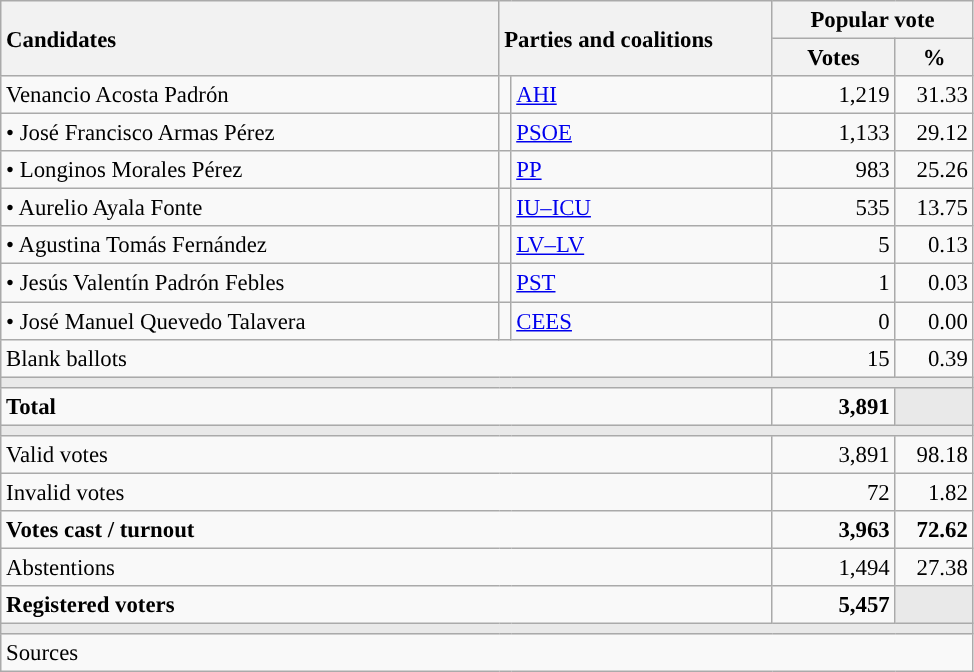<table class="wikitable" style="text-align:right; font-size:95%;">
<tr>
<th style="text-align:left;" rowspan="2" width="325">Candidates</th>
<th style="text-align:left;" rowspan="2" colspan="2" width="175">Parties and coalitions</th>
<th colspan="2">Popular vote</th>
</tr>
<tr>
<th width="75">Votes</th>
<th width="45">%</th>
</tr>
<tr>
<td align="left"> Venancio Acosta Padrón</td>
<td width="1" style="color:inherit;background:"></td>
<td align="left"><a href='#'>AHI</a></td>
<td>1,219</td>
<td>31.33</td>
</tr>
<tr>
<td align="left">• José Francisco Armas Pérez</td>
<td style="color:inherit;background:"></td>
<td align="left"><a href='#'>PSOE</a></td>
<td>1,133</td>
<td>29.12</td>
</tr>
<tr>
<td align="left">• Longinos Morales Pérez</td>
<td style="color:inherit;background:"></td>
<td align="left"><a href='#'>PP</a></td>
<td>983</td>
<td>25.26</td>
</tr>
<tr>
<td align="left">• Aurelio Ayala Fonte</td>
<td style="color:inherit;background:"></td>
<td align="left"><a href='#'>IU–ICU</a></td>
<td>535</td>
<td>13.75</td>
</tr>
<tr>
<td align="left">• Agustina Tomás Fernández</td>
<td style="color:inherit;background:"></td>
<td align="left"><a href='#'>LV–LV</a></td>
<td>5</td>
<td>0.13</td>
</tr>
<tr>
<td align="left">• Jesús Valentín Padrón Febles</td>
<td style="color:inherit;background:"></td>
<td align="left"><a href='#'>PST</a></td>
<td>1</td>
<td>0.03</td>
</tr>
<tr>
<td align="left">• José Manuel Quevedo Talavera</td>
<td style="color:inherit;background:"></td>
<td align="left"><a href='#'>CEES</a></td>
<td>0</td>
<td>0.00</td>
</tr>
<tr>
<td align="left" colspan="3">Blank ballots</td>
<td>15</td>
<td>0.39</td>
</tr>
<tr>
<td colspan="5" bgcolor="#E9E9E9"></td>
</tr>
<tr style="font-weight:bold;">
<td align="left" colspan="3">Total</td>
<td>3,891</td>
<td bgcolor="#E9E9E9"></td>
</tr>
<tr>
<td colspan="5" bgcolor="#E9E9E9"></td>
</tr>
<tr>
<td align="left" colspan="3">Valid votes</td>
<td>3,891</td>
<td>98.18</td>
</tr>
<tr>
<td align="left" colspan="3">Invalid votes</td>
<td>72</td>
<td>1.82</td>
</tr>
<tr style="font-weight:bold;">
<td align="left" colspan="3">Votes cast / turnout</td>
<td>3,963</td>
<td>72.62</td>
</tr>
<tr>
<td align="left" colspan="3">Abstentions</td>
<td>1,494</td>
<td>27.38</td>
</tr>
<tr style="font-weight:bold;">
<td align="left" colspan="3">Registered voters</td>
<td>5,457</td>
<td bgcolor="#E9E9E9"></td>
</tr>
<tr>
<td colspan="5" bgcolor="#E9E9E9"></td>
</tr>
<tr>
<td align="left" colspan="5">Sources</td>
</tr>
</table>
